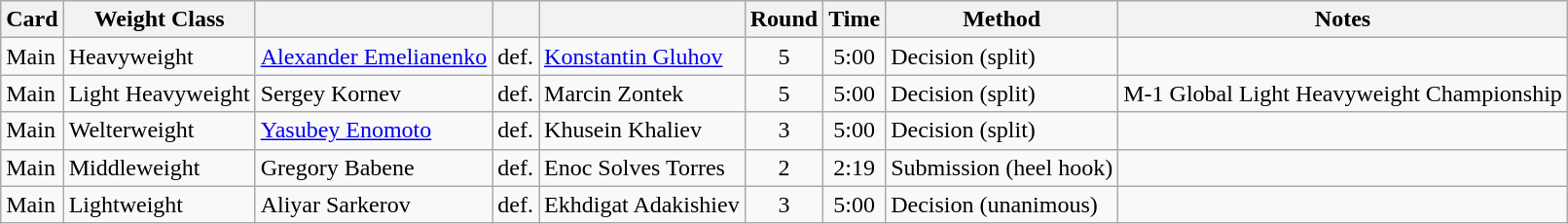<table class="wikitable">
<tr>
<th>Card</th>
<th>Weight Class</th>
<th></th>
<th></th>
<th></th>
<th>Round</th>
<th>Time</th>
<th>Method</th>
<th>Notes</th>
</tr>
<tr>
<td>Main</td>
<td>Heavyweight</td>
<td> <a href='#'>Alexander Emelianenko</a></td>
<td>def.</td>
<td> <a href='#'>Konstantin Gluhov</a></td>
<td align=center>5</td>
<td align=center>5:00</td>
<td>Decision (split)</td>
<td></td>
</tr>
<tr>
<td>Main</td>
<td>Light Heavyweight</td>
<td> Sergey Kornev</td>
<td>def.</td>
<td> Marcin Zontek</td>
<td align=center>5</td>
<td align=center>5:00</td>
<td>Decision (split)</td>
<td>М-1 Global Light Heavyweight Championship</td>
</tr>
<tr>
<td>Main</td>
<td>Welterweight</td>
<td> <a href='#'>Yasubey Enomoto</a></td>
<td>def.</td>
<td> Khusein Khaliev</td>
<td align=center>3</td>
<td align=center>5:00</td>
<td>Decision (split)</td>
<td></td>
</tr>
<tr>
<td>Main</td>
<td>Middleweight</td>
<td> Gregory Babene</td>
<td>def.</td>
<td> Enoc Solves Torres</td>
<td align=center>2</td>
<td align=center>2:19</td>
<td>Submission (heel hook)</td>
<td></td>
</tr>
<tr>
<td>Main</td>
<td>Lightweight</td>
<td> Aliyar Sarkerov</td>
<td>def.</td>
<td> Ekhdigat Adakishiev</td>
<td align=center>3</td>
<td align=center>5:00</td>
<td>Decision (unanimous)</td>
<td></td>
</tr>
</table>
